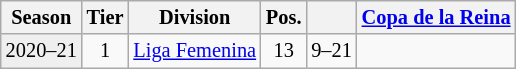<table class="wikitable" style="font-size:85%; text-align:center">
<tr>
<th>Season</th>
<th>Tier</th>
<th>Division</th>
<th>Pos.</th>
<th></th>
<th><a href='#'>Copa de la Reina</a></th>
</tr>
<tr>
<td bgcolor=#efefef>2020–21</td>
<td>1</td>
<td align=left><a href='#'>Liga Femenina</a></td>
<td>13</td>
<td>9–21</td>
<td></td>
</tr>
</table>
